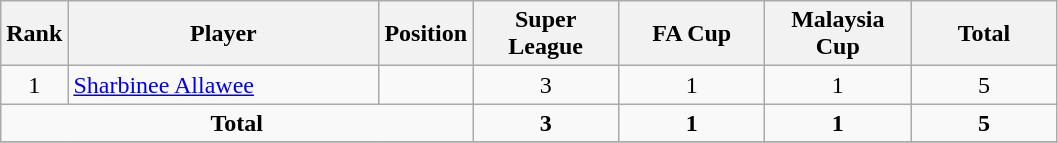<table class="wikitable">
<tr>
<th>Rank</th>
<th style="width:200px;">Player</th>
<th>Position</th>
<th style="width:90px;">Super League</th>
<th style="width:90px;">FA Cup</th>
<th style="width:90px;">Malaysia Cup</th>
<th style="width:90px;">Total</th>
</tr>
<tr>
<td align=center>1</td>
<td> <a href='#'>Sharbinee Allawee</a></td>
<td align=center></td>
<td align=center>3</td>
<td align=center>1</td>
<td align=center>1</td>
<td align=center>5</td>
</tr>
<tr>
<td align=center colspan=3><strong>Total</strong></td>
<td align=center><strong>3</strong></td>
<td align=center><strong>1</strong></td>
<td align=center><strong>1</strong></td>
<td align=center><strong>5</strong></td>
</tr>
<tr>
</tr>
</table>
